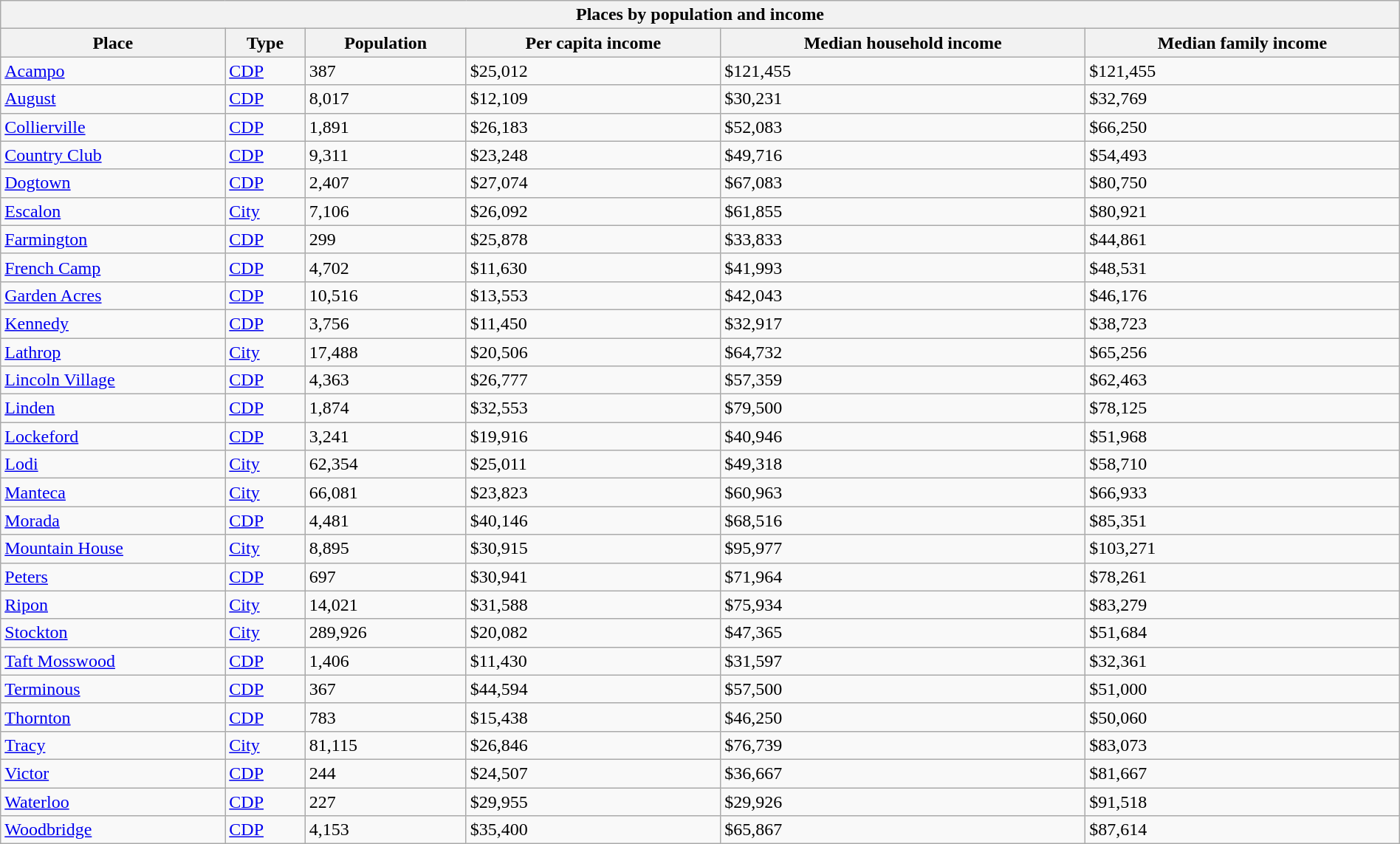<table class="wikitable collapsible collapsed sortable" style="width: 100%;">
<tr>
<th colspan=6>Places by population and income</th>
</tr>
<tr>
<th>Place</th>
<th>Type</th>
<th>Population</th>
<th data-sort-type="currency">Per capita income</th>
<th data-sort-type="currency">Median household income</th>
<th data-sort-type="currency">Median family income</th>
</tr>
<tr>
<td><a href='#'>Acampo</a></td>
<td><a href='#'>CDP</a></td>
<td>387</td>
<td>$25,012</td>
<td>$121,455</td>
<td>$121,455</td>
</tr>
<tr>
<td><a href='#'>August</a></td>
<td><a href='#'>CDP</a></td>
<td>8,017</td>
<td>$12,109</td>
<td>$30,231</td>
<td>$32,769</td>
</tr>
<tr>
<td><a href='#'>Collierville</a></td>
<td><a href='#'>CDP</a></td>
<td>1,891</td>
<td>$26,183</td>
<td>$52,083</td>
<td>$66,250</td>
</tr>
<tr>
<td><a href='#'>Country Club</a></td>
<td><a href='#'>CDP</a></td>
<td>9,311</td>
<td>$23,248</td>
<td>$49,716</td>
<td>$54,493</td>
</tr>
<tr>
<td><a href='#'>Dogtown</a></td>
<td><a href='#'>CDP</a></td>
<td>2,407</td>
<td>$27,074</td>
<td>$67,083</td>
<td>$80,750</td>
</tr>
<tr>
<td><a href='#'>Escalon</a></td>
<td><a href='#'>City</a></td>
<td>7,106</td>
<td>$26,092</td>
<td>$61,855</td>
<td>$80,921</td>
</tr>
<tr>
<td><a href='#'>Farmington</a></td>
<td><a href='#'>CDP</a></td>
<td>299</td>
<td>$25,878</td>
<td>$33,833</td>
<td>$44,861</td>
</tr>
<tr>
<td><a href='#'>French Camp</a></td>
<td><a href='#'>CDP</a></td>
<td>4,702</td>
<td>$11,630</td>
<td>$41,993</td>
<td>$48,531</td>
</tr>
<tr>
<td><a href='#'>Garden Acres</a></td>
<td><a href='#'>CDP</a></td>
<td>10,516</td>
<td>$13,553</td>
<td>$42,043</td>
<td>$46,176</td>
</tr>
<tr>
<td><a href='#'>Kennedy</a></td>
<td><a href='#'>CDP</a></td>
<td>3,756</td>
<td>$11,450</td>
<td>$32,917</td>
<td>$38,723</td>
</tr>
<tr>
<td><a href='#'>Lathrop</a></td>
<td><a href='#'>City</a></td>
<td>17,488</td>
<td>$20,506</td>
<td>$64,732</td>
<td>$65,256</td>
</tr>
<tr>
<td><a href='#'>Lincoln Village</a></td>
<td><a href='#'>CDP</a></td>
<td>4,363</td>
<td>$26,777</td>
<td>$57,359</td>
<td>$62,463</td>
</tr>
<tr>
<td><a href='#'>Linden</a></td>
<td><a href='#'>CDP</a></td>
<td>1,874</td>
<td>$32,553</td>
<td>$79,500</td>
<td>$78,125</td>
</tr>
<tr>
<td><a href='#'>Lockeford</a></td>
<td><a href='#'>CDP</a></td>
<td>3,241</td>
<td>$19,916</td>
<td>$40,946</td>
<td>$51,968</td>
</tr>
<tr>
<td><a href='#'>Lodi</a></td>
<td><a href='#'>City</a></td>
<td>62,354</td>
<td>$25,011</td>
<td>$49,318</td>
<td>$58,710</td>
</tr>
<tr>
<td><a href='#'>Manteca</a></td>
<td><a href='#'>City</a></td>
<td>66,081</td>
<td>$23,823</td>
<td>$60,963</td>
<td>$66,933</td>
</tr>
<tr>
<td><a href='#'>Morada</a></td>
<td><a href='#'>CDP</a></td>
<td>4,481</td>
<td>$40,146</td>
<td>$68,516</td>
<td>$85,351</td>
</tr>
<tr>
<td><a href='#'>Mountain House</a></td>
<td><a href='#'>City</a></td>
<td>8,895</td>
<td>$30,915</td>
<td>$95,977</td>
<td>$103,271</td>
</tr>
<tr>
<td><a href='#'>Peters</a></td>
<td><a href='#'>CDP</a></td>
<td>697</td>
<td>$30,941</td>
<td>$71,964</td>
<td>$78,261</td>
</tr>
<tr>
<td><a href='#'>Ripon</a></td>
<td><a href='#'>City</a></td>
<td>14,021</td>
<td>$31,588</td>
<td>$75,934</td>
<td>$83,279</td>
</tr>
<tr>
<td><a href='#'>Stockton</a></td>
<td><a href='#'>City</a></td>
<td>289,926</td>
<td>$20,082</td>
<td>$47,365</td>
<td>$51,684</td>
</tr>
<tr>
<td><a href='#'>Taft Mosswood</a></td>
<td><a href='#'>CDP</a></td>
<td>1,406</td>
<td>$11,430</td>
<td>$31,597</td>
<td>$32,361</td>
</tr>
<tr>
<td><a href='#'>Terminous</a></td>
<td><a href='#'>CDP</a></td>
<td>367</td>
<td>$44,594</td>
<td>$57,500</td>
<td>$51,000</td>
</tr>
<tr>
<td><a href='#'>Thornton</a></td>
<td><a href='#'>CDP</a></td>
<td>783</td>
<td>$15,438</td>
<td>$46,250</td>
<td>$50,060</td>
</tr>
<tr>
<td><a href='#'>Tracy</a></td>
<td><a href='#'>City</a></td>
<td>81,115</td>
<td>$26,846</td>
<td>$76,739</td>
<td>$83,073</td>
</tr>
<tr>
<td><a href='#'>Victor</a></td>
<td><a href='#'>CDP</a></td>
<td>244</td>
<td>$24,507</td>
<td>$36,667</td>
<td>$81,667</td>
</tr>
<tr>
<td><a href='#'>Waterloo</a></td>
<td><a href='#'>CDP</a></td>
<td>227</td>
<td>$29,955</td>
<td>$29,926</td>
<td>$91,518</td>
</tr>
<tr>
<td><a href='#'>Woodbridge</a></td>
<td><a href='#'>CDP</a></td>
<td>4,153</td>
<td>$35,400</td>
<td>$65,867</td>
<td>$87,614</td>
</tr>
</table>
